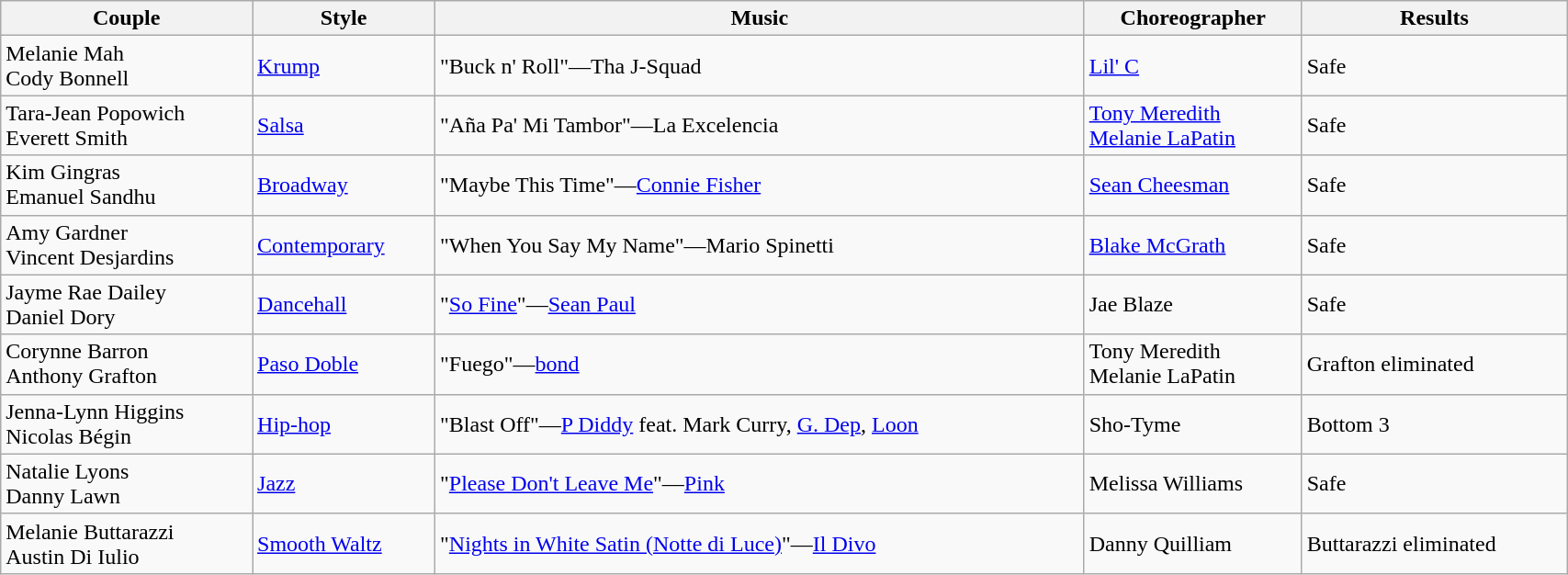<table class="wikitable" width="90%">
<tr>
<th>Couple</th>
<th>Style</th>
<th>Music</th>
<th>Choreographer</th>
<th>Results</th>
</tr>
<tr>
<td>Melanie Mah<br>Cody Bonnell</td>
<td><a href='#'>Krump</a></td>
<td>"Buck n' Roll"—Tha J-Squad</td>
<td><a href='#'>Lil' C</a></td>
<td>Safe</td>
</tr>
<tr>
<td>Tara-Jean Popowich<br>Everett Smith</td>
<td><a href='#'>Salsa</a></td>
<td>"Aña Pa' Mi Tambor"—La Excelencia</td>
<td><a href='#'>Tony Meredith</a><br><a href='#'>Melanie LaPatin</a></td>
<td>Safe</td>
</tr>
<tr>
<td>Kim Gingras<br>Emanuel Sandhu</td>
<td><a href='#'>Broadway</a></td>
<td>"Maybe This Time"—<a href='#'>Connie Fisher</a></td>
<td><a href='#'>Sean Cheesman</a></td>
<td>Safe</td>
</tr>
<tr>
<td>Amy Gardner<br>Vincent Desjardins</td>
<td><a href='#'>Contemporary</a></td>
<td>"When You Say My Name"—Mario Spinetti</td>
<td><a href='#'>Blake McGrath</a></td>
<td>Safe</td>
</tr>
<tr>
<td>Jayme Rae Dailey<br>Daniel Dory</td>
<td><a href='#'>Dancehall</a></td>
<td>"<a href='#'>So Fine</a>"—<a href='#'>Sean Paul</a></td>
<td>Jae Blaze</td>
<td>Safe</td>
</tr>
<tr>
<td>Corynne Barron<br>Anthony Grafton</td>
<td><a href='#'>Paso Doble</a></td>
<td>"Fuego"—<a href='#'>bond</a></td>
<td>Tony Meredith<br>Melanie LaPatin</td>
<td>Grafton eliminated</td>
</tr>
<tr>
<td>Jenna-Lynn Higgins<br>Nicolas Bégin</td>
<td><a href='#'>Hip-hop</a></td>
<td>"Blast Off"—<a href='#'>P Diddy</a> feat. Mark Curry, <a href='#'>G. Dep</a>, <a href='#'>Loon</a></td>
<td>Sho-Tyme</td>
<td>Bottom 3</td>
</tr>
<tr>
<td>Natalie Lyons<br>Danny Lawn</td>
<td><a href='#'>Jazz</a></td>
<td>"<a href='#'>Please Don't Leave Me</a>"—<a href='#'>Pink</a></td>
<td>Melissa Williams</td>
<td>Safe</td>
</tr>
<tr>
<td>Melanie Buttarazzi<br>Austin Di Iulio</td>
<td><a href='#'>Smooth Waltz</a></td>
<td>"<a href='#'>Nights in White Satin (Notte di Luce)</a>"—<a href='#'>Il Divo</a></td>
<td>Danny Quilliam</td>
<td>Buttarazzi eliminated</td>
</tr>
</table>
